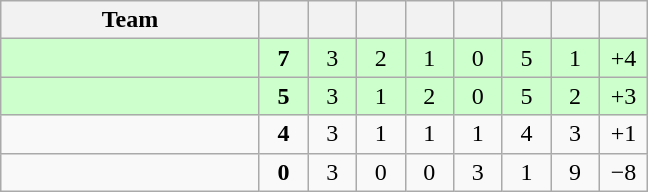<table class="wikitable" style="text-align: center;">
<tr>
<th width="165">Team</th>
<th width="25"></th>
<th width="25"></th>
<th width="25"></th>
<th width="25"></th>
<th width="25"></th>
<th width="25"></th>
<th width="25"></th>
<th width="25"></th>
</tr>
<tr bgcolor=#ccffcc>
<td align="left"></td>
<td><strong>7</strong></td>
<td>3</td>
<td>2</td>
<td>1</td>
<td>0</td>
<td>5</td>
<td>1</td>
<td>+4</td>
</tr>
<tr bgcolor=#ccffcc>
<td align="left"></td>
<td><strong>5</strong></td>
<td>3</td>
<td>1</td>
<td>2</td>
<td>0</td>
<td>5</td>
<td>2</td>
<td>+3</td>
</tr>
<tr>
<td align="left"></td>
<td><strong>4</strong></td>
<td>3</td>
<td>1</td>
<td>1</td>
<td>1</td>
<td>4</td>
<td>3</td>
<td>+1</td>
</tr>
<tr>
<td align="left"></td>
<td><strong>0</strong></td>
<td>3</td>
<td>0</td>
<td>0</td>
<td>3</td>
<td>1</td>
<td>9</td>
<td>−8</td>
</tr>
</table>
